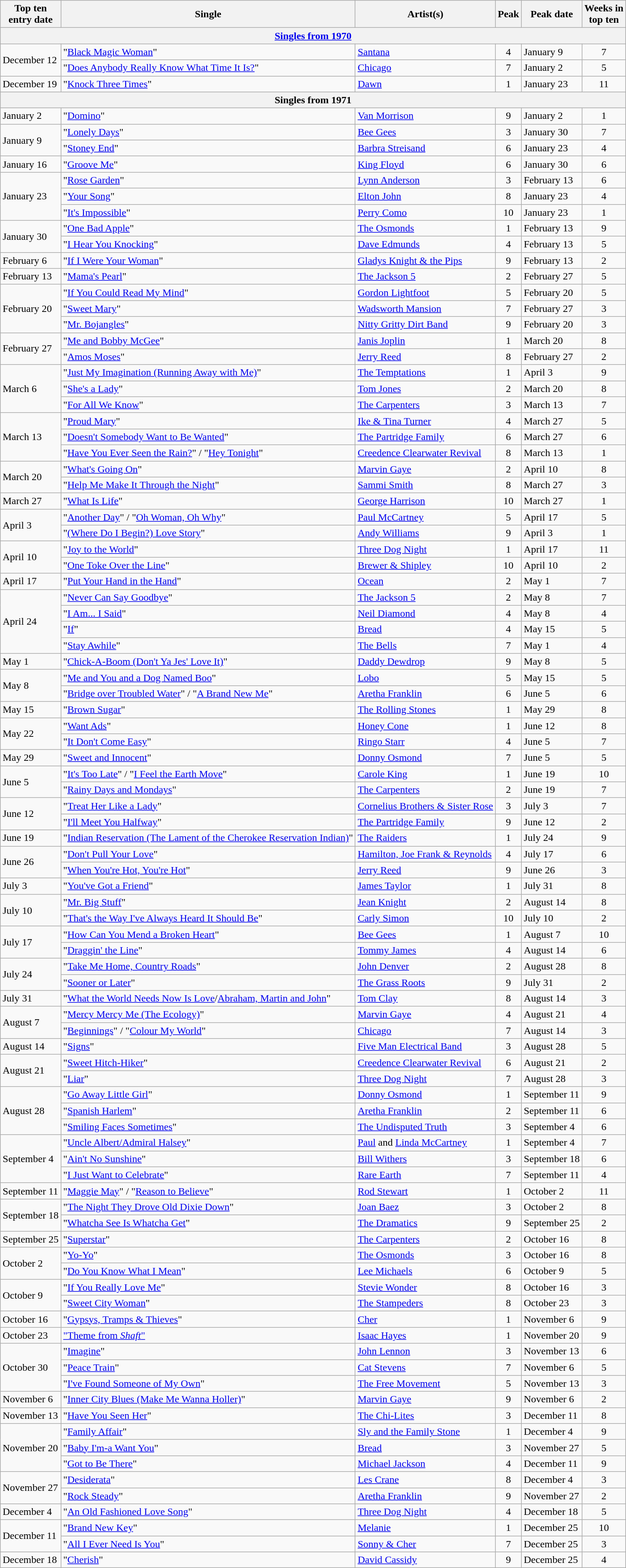<table class="plainrowheaders sortable wikitable">
<tr>
<th>Top ten<br>entry date</th>
<th>Single</th>
<th>Artist(s)</th>
<th data-sort-type="number">Peak</th>
<th>Peak date</th>
<th data-sort-type="number">Weeks in<br>top ten</th>
</tr>
<tr>
<th colspan=6><a href='#'>Singles from 1970</a></th>
</tr>
<tr>
<td rowspan="2">December 12</td>
<td>"<a href='#'>Black Magic Woman</a>"</td>
<td><a href='#'>Santana</a></td>
<td align=center>4</td>
<td>January 9</td>
<td align=center>7</td>
</tr>
<tr>
<td>"<a href='#'>Does Anybody Really Know What Time It Is?</a>"</td>
<td><a href='#'>Chicago</a></td>
<td align=center>7</td>
<td>January 2</td>
<td align=center>5</td>
</tr>
<tr>
<td>December 19</td>
<td>"<a href='#'>Knock Three Times</a>"</td>
<td><a href='#'>Dawn</a></td>
<td align=center>1</td>
<td>January 23</td>
<td align=center>11</td>
</tr>
<tr>
<th colspan=6>Singles from 1971</th>
</tr>
<tr>
<td>January 2</td>
<td>"<a href='#'>Domino</a>"</td>
<td><a href='#'>Van Morrison</a></td>
<td align=center>9</td>
<td>January 2</td>
<td align=center>1</td>
</tr>
<tr>
<td rowspan="2">January 9</td>
<td>"<a href='#'>Lonely Days</a>"</td>
<td><a href='#'>Bee Gees</a></td>
<td align=center>3</td>
<td>January 30</td>
<td align=center>7</td>
</tr>
<tr>
<td>"<a href='#'>Stoney End</a>"</td>
<td><a href='#'>Barbra Streisand</a></td>
<td align=center>6</td>
<td>January 23</td>
<td align=center>4</td>
</tr>
<tr>
<td>January 16</td>
<td>"<a href='#'>Groove Me</a>"</td>
<td><a href='#'>King Floyd</a></td>
<td align=center>6</td>
<td>January 30</td>
<td align=center>6</td>
</tr>
<tr>
<td rowspan="3">January 23</td>
<td>"<a href='#'>Rose Garden</a>"</td>
<td><a href='#'>Lynn Anderson</a></td>
<td align=center>3</td>
<td>February 13</td>
<td align=center>6</td>
</tr>
<tr>
<td>"<a href='#'>Your Song</a>"</td>
<td><a href='#'>Elton John</a></td>
<td align=center>8</td>
<td>January 23</td>
<td align=center>4</td>
</tr>
<tr>
<td>"<a href='#'>It's Impossible</a>"</td>
<td><a href='#'>Perry Como</a></td>
<td align=center>10</td>
<td>January 23</td>
<td align=center>1</td>
</tr>
<tr>
<td rowspan="2">January 30</td>
<td>"<a href='#'>One Bad Apple</a>"</td>
<td><a href='#'>The Osmonds</a></td>
<td align=center>1</td>
<td>February 13</td>
<td align=center>9</td>
</tr>
<tr>
<td>"<a href='#'>I Hear You Knocking</a>"</td>
<td><a href='#'>Dave Edmunds</a></td>
<td align=center>4</td>
<td>February 13</td>
<td align=center>5</td>
</tr>
<tr>
<td>February 6</td>
<td>"<a href='#'>If I Were Your Woman</a>"</td>
<td><a href='#'>Gladys Knight & the Pips</a></td>
<td align=center>9</td>
<td>February 13</td>
<td align=center>2</td>
</tr>
<tr>
<td>February 13</td>
<td>"<a href='#'>Mama's Pearl</a>"</td>
<td><a href='#'>The Jackson 5</a></td>
<td align=center>2</td>
<td>February 27</td>
<td align=center>5</td>
</tr>
<tr>
<td rowspan="3">February 20</td>
<td>"<a href='#'>If You Could Read My Mind</a>"</td>
<td><a href='#'>Gordon Lightfoot</a></td>
<td align=center>5</td>
<td>February 20</td>
<td align=center>5</td>
</tr>
<tr>
<td>"<a href='#'>Sweet Mary</a>"</td>
<td><a href='#'>Wadsworth Mansion</a></td>
<td align=center>7</td>
<td>February 27</td>
<td align=center>3</td>
</tr>
<tr>
<td>"<a href='#'>Mr. Bojangles</a>"</td>
<td><a href='#'>Nitty Gritty Dirt Band</a></td>
<td align=center>9</td>
<td>February 20</td>
<td align=center>3</td>
</tr>
<tr>
<td rowspan="2">February 27</td>
<td>"<a href='#'>Me and Bobby McGee</a>"</td>
<td><a href='#'>Janis Joplin</a></td>
<td align=center>1</td>
<td>March 20</td>
<td align=center>8</td>
</tr>
<tr>
<td>"<a href='#'>Amos Moses</a>"</td>
<td><a href='#'>Jerry Reed</a></td>
<td align=center>8</td>
<td>February 27</td>
<td align=center>2</td>
</tr>
<tr>
<td rowspan="3">March 6</td>
<td>"<a href='#'>Just My Imagination (Running Away with Me)</a>"</td>
<td><a href='#'>The Temptations</a></td>
<td align=center>1</td>
<td>April 3</td>
<td align=center>9</td>
</tr>
<tr>
<td>"<a href='#'>She's a Lady</a>"</td>
<td><a href='#'>Tom Jones</a></td>
<td align=center>2</td>
<td>March 20</td>
<td align=center>8</td>
</tr>
<tr>
<td>"<a href='#'>For All We Know</a>"</td>
<td><a href='#'>The Carpenters</a></td>
<td align=center>3</td>
<td>March 13</td>
<td align=center>7</td>
</tr>
<tr>
<td rowspan="3">March 13</td>
<td>"<a href='#'>Proud Mary</a>"</td>
<td><a href='#'>Ike & Tina Turner</a></td>
<td align=center>4</td>
<td>March 27</td>
<td align=center>5</td>
</tr>
<tr>
<td>"<a href='#'>Doesn't Somebody Want to Be Wanted</a>"</td>
<td><a href='#'>The Partridge Family</a></td>
<td align=center>6</td>
<td>March 27</td>
<td align=center>6</td>
</tr>
<tr>
<td>"<a href='#'>Have You Ever Seen the Rain?</a>" / "<a href='#'>Hey Tonight</a>"</td>
<td><a href='#'>Creedence Clearwater Revival</a></td>
<td align=center>8</td>
<td>March 13</td>
<td align=center>1</td>
</tr>
<tr>
<td rowspan="2">March 20</td>
<td>"<a href='#'>What's Going On</a>"</td>
<td><a href='#'>Marvin Gaye</a></td>
<td align=center>2</td>
<td>April 10</td>
<td align=center>8</td>
</tr>
<tr>
<td>"<a href='#'>Help Me Make It Through the Night</a>"</td>
<td><a href='#'>Sammi Smith</a></td>
<td align=center>8</td>
<td>March 27</td>
<td align=center>3</td>
</tr>
<tr>
<td>March 27</td>
<td>"<a href='#'>What Is Life</a>"</td>
<td><a href='#'>George Harrison</a></td>
<td align=center>10</td>
<td>March 27</td>
<td align=center>1</td>
</tr>
<tr>
<td rowspan="2">April 3</td>
<td>"<a href='#'>Another Day</a>" / "<a href='#'>Oh Woman, Oh Why</a>"</td>
<td><a href='#'>Paul McCartney</a></td>
<td align=center>5</td>
<td>April 17</td>
<td align=center>5</td>
</tr>
<tr>
<td>"<a href='#'>(Where Do I Begin?) Love Story</a>"</td>
<td><a href='#'>Andy Williams</a></td>
<td align=center>9</td>
<td>April 3</td>
<td align=center>1</td>
</tr>
<tr>
<td rowspan="2">April 10</td>
<td>"<a href='#'>Joy to the World</a>"</td>
<td><a href='#'>Three Dog Night</a></td>
<td align=center>1</td>
<td>April 17</td>
<td align=center>11</td>
</tr>
<tr>
<td>"<a href='#'>One Toke Over the Line</a>"</td>
<td><a href='#'>Brewer & Shipley</a></td>
<td align=center>10</td>
<td>April 10</td>
<td align=center>2</td>
</tr>
<tr>
<td>April 17</td>
<td>"<a href='#'>Put Your Hand in the Hand</a>"</td>
<td><a href='#'>Ocean</a></td>
<td align=center>2</td>
<td>May 1</td>
<td align=center>7</td>
</tr>
<tr>
<td rowspan="4">April 24</td>
<td>"<a href='#'>Never Can Say Goodbye</a>"</td>
<td><a href='#'>The Jackson 5</a></td>
<td align=center>2</td>
<td>May 8</td>
<td align=center>7</td>
</tr>
<tr>
<td>"<a href='#'>I Am... I Said</a>"</td>
<td><a href='#'>Neil Diamond</a></td>
<td align=center>4</td>
<td>May 8</td>
<td align=center>4</td>
</tr>
<tr>
<td>"<a href='#'>If</a>"</td>
<td><a href='#'>Bread</a></td>
<td align=center>4</td>
<td>May 15</td>
<td align=center>5</td>
</tr>
<tr>
<td>"<a href='#'>Stay Awhile</a>"</td>
<td><a href='#'>The Bells</a></td>
<td align=center>7</td>
<td>May 1</td>
<td align=center>4</td>
</tr>
<tr>
<td>May 1</td>
<td>"<a href='#'>Chick-A-Boom (Don't Ya Jes' Love It)</a>"</td>
<td><a href='#'>Daddy Dewdrop</a></td>
<td align=center>9</td>
<td>May 8</td>
<td align=center>5</td>
</tr>
<tr>
<td rowspan="2">May 8</td>
<td>"<a href='#'>Me and You and a Dog Named Boo</a>"</td>
<td><a href='#'>Lobo</a></td>
<td align=center>5</td>
<td>May 15</td>
<td align=center>5</td>
</tr>
<tr>
<td>"<a href='#'>Bridge over Troubled Water</a>" / "<a href='#'>A Brand New Me</a>"</td>
<td><a href='#'>Aretha Franklin</a></td>
<td align=center>6</td>
<td>June 5</td>
<td align=center>6</td>
</tr>
<tr>
<td>May 15</td>
<td>"<a href='#'>Brown Sugar</a>"</td>
<td><a href='#'>The Rolling Stones</a></td>
<td align=center>1</td>
<td>May 29</td>
<td align=center>8</td>
</tr>
<tr>
<td rowspan="2">May 22</td>
<td>"<a href='#'>Want Ads</a>"</td>
<td><a href='#'>Honey Cone</a></td>
<td align=center>1</td>
<td>June 12</td>
<td align=center>8</td>
</tr>
<tr>
<td>"<a href='#'>It Don't Come Easy</a>"</td>
<td><a href='#'>Ringo Starr</a></td>
<td align=center>4</td>
<td>June 5</td>
<td align=center>7</td>
</tr>
<tr>
<td>May 29</td>
<td>"<a href='#'>Sweet and Innocent</a>"</td>
<td><a href='#'>Donny Osmond</a></td>
<td align=center>7</td>
<td>June 5</td>
<td align=center>5</td>
</tr>
<tr>
<td rowspan="2">June 5</td>
<td>"<a href='#'>It's Too Late</a>" / "<a href='#'>I Feel the Earth Move</a>"</td>
<td><a href='#'>Carole King</a></td>
<td align=center>1</td>
<td>June 19</td>
<td align=center>10</td>
</tr>
<tr>
<td>"<a href='#'>Rainy Days and Mondays</a>"</td>
<td><a href='#'>The Carpenters</a></td>
<td align=center>2</td>
<td>June 19</td>
<td align=center>7</td>
</tr>
<tr>
<td rowspan="2">June 12</td>
<td>"<a href='#'>Treat Her Like a Lady</a>"</td>
<td><a href='#'>Cornelius Brothers & Sister Rose</a></td>
<td align=center>3</td>
<td>July 3</td>
<td align=center>7</td>
</tr>
<tr>
<td>"<a href='#'>I'll Meet You Halfway</a>"</td>
<td><a href='#'>The Partridge Family</a></td>
<td align=center>9</td>
<td>June 12</td>
<td align=center>2</td>
</tr>
<tr>
<td>June 19</td>
<td>"<a href='#'>Indian Reservation (The Lament of the Cherokee Reservation Indian)</a>"</td>
<td><a href='#'>The Raiders</a></td>
<td align=center>1</td>
<td>July 24</td>
<td align=center>9</td>
</tr>
<tr>
<td rowspan="2">June 26</td>
<td>"<a href='#'>Don't Pull Your Love</a>"</td>
<td><a href='#'>Hamilton, Joe Frank & Reynolds</a></td>
<td align=center>4</td>
<td>July 17</td>
<td align=center>6</td>
</tr>
<tr>
<td>"<a href='#'>When You're Hot, You're Hot</a>"</td>
<td><a href='#'>Jerry Reed</a></td>
<td align=center>9</td>
<td>June 26</td>
<td align=center>3</td>
</tr>
<tr>
<td>July 3</td>
<td>"<a href='#'>You've Got a Friend</a>"</td>
<td><a href='#'>James Taylor</a></td>
<td align=center>1</td>
<td>July 31</td>
<td align=center>8</td>
</tr>
<tr>
<td rowspan="2">July 10</td>
<td>"<a href='#'>Mr. Big Stuff</a>"</td>
<td><a href='#'>Jean Knight</a></td>
<td align=center>2</td>
<td>August 14</td>
<td align=center>8</td>
</tr>
<tr>
<td>"<a href='#'>That's the Way I've Always Heard It Should Be</a>"</td>
<td><a href='#'>Carly Simon</a></td>
<td align=center>10</td>
<td>July 10</td>
<td align=center>2</td>
</tr>
<tr>
<td rowspan="2">July 17</td>
<td>"<a href='#'>How Can You Mend a Broken Heart</a>"</td>
<td><a href='#'>Bee Gees</a></td>
<td align=center>1</td>
<td>August 7</td>
<td align=center>10</td>
</tr>
<tr>
<td>"<a href='#'>Draggin' the Line</a>"</td>
<td><a href='#'>Tommy James</a></td>
<td align=center>4</td>
<td>August 14</td>
<td align=center>6</td>
</tr>
<tr>
<td rowspan="2">July 24</td>
<td>"<a href='#'>Take Me Home, Country Roads</a>"</td>
<td><a href='#'>John Denver</a></td>
<td align=center>2</td>
<td>August 28</td>
<td align=center>8</td>
</tr>
<tr>
<td>"<a href='#'>Sooner or Later</a>"</td>
<td><a href='#'>The Grass Roots</a></td>
<td align=center>9</td>
<td>July 31</td>
<td align=center>2</td>
</tr>
<tr>
<td>July 31</td>
<td>"<a href='#'>What the World Needs Now Is Love</a>/<a href='#'>Abraham, Martin and John</a>"</td>
<td><a href='#'>Tom Clay</a></td>
<td align=center>8</td>
<td>August 14</td>
<td align=center>3</td>
</tr>
<tr>
<td rowspan="2">August 7</td>
<td>"<a href='#'>Mercy Mercy Me (The Ecology)</a>"</td>
<td><a href='#'>Marvin Gaye</a></td>
<td align=center>4</td>
<td>August 21</td>
<td align=center>4</td>
</tr>
<tr>
<td>"<a href='#'>Beginnings</a>" / "<a href='#'>Colour My World</a>"</td>
<td><a href='#'>Chicago</a></td>
<td align=center>7</td>
<td>August 14</td>
<td align=center>3</td>
</tr>
<tr>
<td>August 14</td>
<td>"<a href='#'>Signs</a>"</td>
<td><a href='#'>Five Man Electrical Band</a></td>
<td align=center>3</td>
<td>August 28</td>
<td align=center>5</td>
</tr>
<tr>
<td rowspan="2">August 21</td>
<td>"<a href='#'>Sweet Hitch-Hiker</a>"</td>
<td><a href='#'>Creedence Clearwater Revival</a></td>
<td align=center>6</td>
<td>August 21</td>
<td align=center>2</td>
</tr>
<tr>
<td>"<a href='#'>Liar</a>"</td>
<td><a href='#'>Three Dog Night</a></td>
<td align=center>7</td>
<td>August 28</td>
<td align=center>3</td>
</tr>
<tr>
<td rowspan="3">August 28</td>
<td>"<a href='#'>Go Away Little Girl</a>"</td>
<td><a href='#'>Donny Osmond</a></td>
<td align=center>1</td>
<td>September 11</td>
<td align=center>9</td>
</tr>
<tr>
<td>"<a href='#'>Spanish Harlem</a>"</td>
<td><a href='#'>Aretha Franklin</a></td>
<td align=center>2</td>
<td>September 11</td>
<td align=center>6</td>
</tr>
<tr>
<td>"<a href='#'>Smiling Faces Sometimes</a>"</td>
<td><a href='#'>The Undisputed Truth</a></td>
<td align=center>3</td>
<td>September 4</td>
<td align=center>6</td>
</tr>
<tr>
<td rowspan="3">September 4</td>
<td>"<a href='#'>Uncle Albert/Admiral Halsey</a>"</td>
<td><a href='#'>Paul</a> and <a href='#'>Linda McCartney</a></td>
<td align=center>1</td>
<td>September 4</td>
<td align=center>7</td>
</tr>
<tr>
<td>"<a href='#'>Ain't No Sunshine</a>"</td>
<td><a href='#'>Bill Withers</a></td>
<td align=center>3</td>
<td>September 18</td>
<td align=center>6</td>
</tr>
<tr>
<td>"<a href='#'>I Just Want to Celebrate</a>"</td>
<td><a href='#'>Rare Earth</a></td>
<td align=center>7</td>
<td>September 11</td>
<td align=center>4</td>
</tr>
<tr>
<td>September 11</td>
<td>"<a href='#'>Maggie May</a>" / "<a href='#'>Reason to Believe</a>"</td>
<td><a href='#'>Rod Stewart</a></td>
<td align=center>1</td>
<td>October 2</td>
<td align=center>11</td>
</tr>
<tr>
<td rowspan="2">September 18</td>
<td>"<a href='#'>The Night They Drove Old Dixie Down</a>"</td>
<td><a href='#'>Joan Baez</a></td>
<td align=center>3</td>
<td>October 2</td>
<td align=center>8</td>
</tr>
<tr>
<td>"<a href='#'>Whatcha See Is Whatcha Get</a>"</td>
<td><a href='#'>The Dramatics</a></td>
<td align=center>9</td>
<td>September 25</td>
<td align=center>2</td>
</tr>
<tr>
<td>September 25</td>
<td>"<a href='#'>Superstar</a>"</td>
<td><a href='#'>The Carpenters</a></td>
<td align=center>2</td>
<td>October 16</td>
<td align=center>8</td>
</tr>
<tr>
<td rowspan="2">October 2</td>
<td>"<a href='#'>Yo-Yo</a>"</td>
<td><a href='#'>The Osmonds</a></td>
<td align=center>3</td>
<td>October 16</td>
<td align=center>8</td>
</tr>
<tr>
<td>"<a href='#'>Do You Know What I Mean</a>"</td>
<td><a href='#'>Lee Michaels</a></td>
<td align=center>6</td>
<td>October 9</td>
<td align=center>5</td>
</tr>
<tr>
<td rowspan="2">October 9</td>
<td>"<a href='#'>If You Really Love Me</a>"</td>
<td><a href='#'>Stevie Wonder</a></td>
<td align=center>8</td>
<td>October 16</td>
<td align=center>3</td>
</tr>
<tr>
<td>"<a href='#'>Sweet City Woman</a>"</td>
<td><a href='#'>The Stampeders</a></td>
<td align=center>8</td>
<td>October 23</td>
<td align=center>3</td>
</tr>
<tr>
<td>October 16</td>
<td>"<a href='#'>Gypsys, Tramps & Thieves</a>"</td>
<td><a href='#'>Cher</a></td>
<td align=center>1</td>
<td>November 6</td>
<td align=center>9</td>
</tr>
<tr>
<td>October 23</td>
<td><a href='#'>"Theme from <em>Shaft</em>"</a></td>
<td><a href='#'>Isaac Hayes</a></td>
<td align=center>1</td>
<td>November 20</td>
<td align=center>9</td>
</tr>
<tr>
<td rowspan="3">October 30</td>
<td>"<a href='#'>Imagine</a>"</td>
<td><a href='#'>John Lennon</a></td>
<td align=center>3</td>
<td>November 13</td>
<td align=center>6</td>
</tr>
<tr>
<td>"<a href='#'>Peace Train</a>"</td>
<td><a href='#'>Cat Stevens</a></td>
<td align=center>7</td>
<td>November 6</td>
<td align=center>5</td>
</tr>
<tr>
<td>"<a href='#'>I've Found Someone of My Own</a>"</td>
<td><a href='#'>The Free Movement</a></td>
<td align=center>5</td>
<td>November 13</td>
<td align=center>3</td>
</tr>
<tr>
<td>November 6</td>
<td>"<a href='#'>Inner City Blues (Make Me Wanna Holler)</a>"</td>
<td><a href='#'>Marvin Gaye</a></td>
<td align=center>9</td>
<td>November 6</td>
<td align=center>2</td>
</tr>
<tr>
<td>November 13</td>
<td>"<a href='#'>Have You Seen Her</a>"</td>
<td><a href='#'>The Chi-Lites</a></td>
<td align=center>3</td>
<td>December 11</td>
<td align=center>8</td>
</tr>
<tr>
<td rowspan="3">November 20</td>
<td>"<a href='#'>Family Affair</a>"</td>
<td><a href='#'>Sly and the Family Stone</a></td>
<td align=center>1</td>
<td>December 4</td>
<td align=center>9</td>
</tr>
<tr>
<td>"<a href='#'>Baby I'm-a Want You</a>"</td>
<td><a href='#'>Bread</a></td>
<td align=center>3</td>
<td>November 27</td>
<td align=center>5</td>
</tr>
<tr>
<td>"<a href='#'>Got to Be There</a>"</td>
<td><a href='#'>Michael Jackson</a></td>
<td align=center>4</td>
<td>December 11</td>
<td align=center>9</td>
</tr>
<tr>
<td rowspan="2">November 27</td>
<td>"<a href='#'>Desiderata</a>"</td>
<td><a href='#'>Les Crane</a></td>
<td align=center>8</td>
<td>December 4</td>
<td align=center>3</td>
</tr>
<tr>
<td>"<a href='#'>Rock Steady</a>"</td>
<td><a href='#'>Aretha Franklin</a></td>
<td align=center>9</td>
<td>November 27</td>
<td align=center>2</td>
</tr>
<tr>
<td>December 4</td>
<td>"<a href='#'>An Old Fashioned Love Song</a>"</td>
<td><a href='#'>Three Dog Night</a></td>
<td align=center>4</td>
<td>December 18</td>
<td align=center>5</td>
</tr>
<tr>
<td rowspan="2">December 11</td>
<td>"<a href='#'>Brand New Key</a>"</td>
<td><a href='#'>Melanie</a></td>
<td align=center>1</td>
<td>December 25</td>
<td align=center>10</td>
</tr>
<tr>
<td>"<a href='#'>All I Ever Need Is You</a>"</td>
<td><a href='#'>Sonny & Cher</a></td>
<td align=center>7</td>
<td>December 25</td>
<td align=center>3</td>
</tr>
<tr>
<td>December 18</td>
<td>"<a href='#'>Cherish</a>"</td>
<td><a href='#'>David Cassidy</a></td>
<td align=center>9</td>
<td>December 25</td>
<td align=center>4</td>
</tr>
</table>
